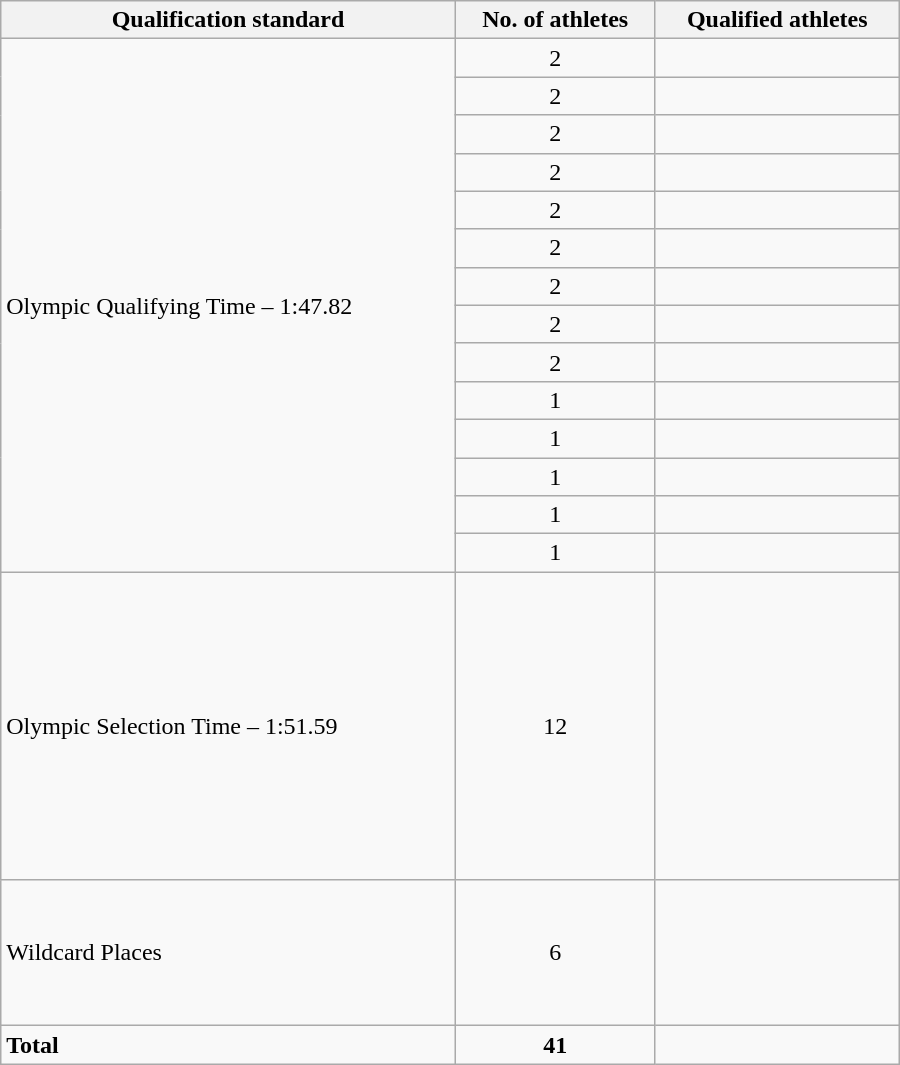<table class=wikitable style="text-align:left" width=600>
<tr>
<th>Qualification standard</th>
<th>No. of athletes</th>
<th>Qualified athletes</th>
</tr>
<tr>
<td rowspan="14">Olympic Qualifying Time – 1:47.82</td>
<td align=center>2</td>
<td><br></td>
</tr>
<tr>
<td align=center>2</td>
<td><br></td>
</tr>
<tr>
<td align=center>2</td>
<td> <br></td>
</tr>
<tr>
<td align=center>2</td>
<td><br></td>
</tr>
<tr>
<td align=center>2</td>
<td><br></td>
</tr>
<tr>
<td align=center>2</td>
<td><br></td>
</tr>
<tr>
<td align=center>2</td>
<td><br></td>
</tr>
<tr>
<td align=center>2</td>
<td><br></td>
</tr>
<tr>
<td align=center>2</td>
<td><br></td>
</tr>
<tr>
<td align=center>1</td>
<td></td>
</tr>
<tr>
<td align=center>1</td>
<td></td>
</tr>
<tr>
<td align=center>1</td>
<td></td>
</tr>
<tr>
<td align=center>1</td>
<td></td>
</tr>
<tr>
<td align=center>1</td>
<td></td>
</tr>
<tr>
<td rowspan="1">Olympic Selection Time – 1:51.59</td>
<td align=center>12</td>
<td> <br>  <br>  <br>  <br>  <br>  <br>  <br> <br>  <br> <br><br> </td>
</tr>
<tr>
<td rowspan="1">Wildcard Places</td>
<td align=center>6</td>
<td><br><br><br><br><br></td>
</tr>
<tr>
<td><strong>Total</strong></td>
<td align=center><strong>41</strong></td>
<td></td>
</tr>
</table>
